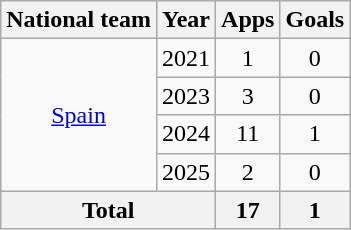<table class="wikitable" style="text-align:center">
<tr>
<th>National team</th>
<th>Year</th>
<th>Apps</th>
<th>Goals</th>
</tr>
<tr>
<td rowspan="4"><a href='#'>Spain</a></td>
<td>2021</td>
<td>1</td>
<td>0</td>
</tr>
<tr>
<td>2023</td>
<td>3</td>
<td>0</td>
</tr>
<tr>
<td>2024</td>
<td>11</td>
<td>1</td>
</tr>
<tr>
<td>2025</td>
<td>2</td>
<td>0</td>
</tr>
<tr>
<th colspan="2">Total</th>
<th>17</th>
<th>1</th>
</tr>
</table>
